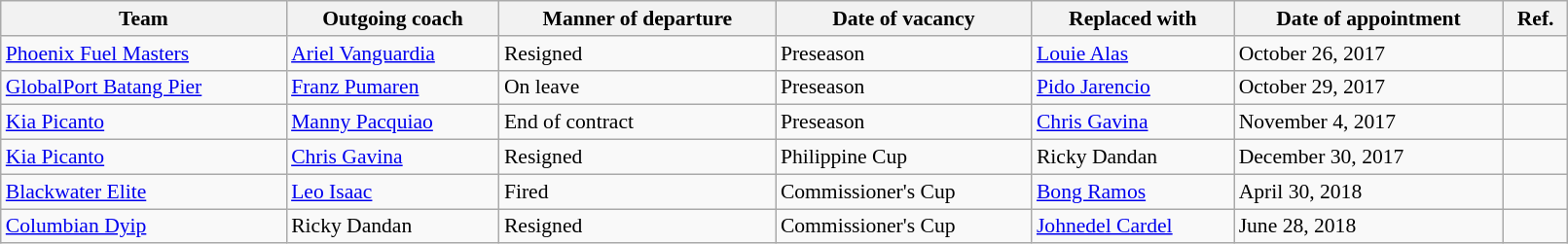<table class="wikitable sortable" style="font-size:90%; width:85%">
<tr>
<th>Team</th>
<th>Outgoing coach</th>
<th>Manner of departure</th>
<th>Date of vacancy</th>
<th>Replaced with</th>
<th>Date of appointment</th>
<th>Ref.</th>
</tr>
<tr>
<td><a href='#'>Phoenix Fuel Masters</a></td>
<td><a href='#'>Ariel Vanguardia</a></td>
<td>Resigned</td>
<td>Preseason</td>
<td><a href='#'>Louie Alas</a></td>
<td>October 26, 2017</td>
<td></td>
</tr>
<tr>
<td><a href='#'>GlobalPort Batang Pier</a></td>
<td><a href='#'>Franz Pumaren</a></td>
<td>On leave</td>
<td>Preseason</td>
<td><a href='#'>Pido Jarencio</a></td>
<td>October 29, 2017</td>
<td></td>
</tr>
<tr>
<td><a href='#'>Kia Picanto</a></td>
<td><a href='#'>Manny Pacquiao</a></td>
<td>End of contract</td>
<td>Preseason</td>
<td><a href='#'>Chris Gavina</a></td>
<td>November 4, 2017</td>
<td></td>
</tr>
<tr>
<td><a href='#'>Kia Picanto</a></td>
<td><a href='#'>Chris Gavina</a></td>
<td>Resigned</td>
<td>Philippine Cup</td>
<td>Ricky Dandan</td>
<td>December 30, 2017</td>
<td></td>
</tr>
<tr>
<td><a href='#'>Blackwater Elite</a></td>
<td><a href='#'>Leo Isaac</a></td>
<td>Fired</td>
<td>Commissioner's Cup</td>
<td><a href='#'>Bong Ramos</a></td>
<td>April 30, 2018</td>
<td></td>
</tr>
<tr>
<td><a href='#'>Columbian Dyip</a></td>
<td>Ricky Dandan</td>
<td>Resigned</td>
<td>Commissioner's Cup</td>
<td><a href='#'>Johnedel Cardel</a></td>
<td>June 28, 2018</td>
<td></td>
</tr>
</table>
